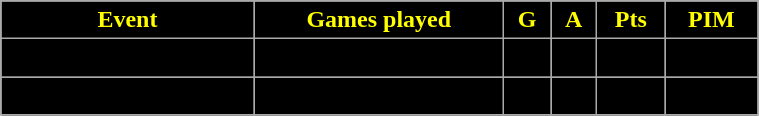<table class="wikitable" width="40%">
<tr align="center"  style="background:black;color:yellow;">
<td><strong>Event</strong></td>
<td><strong>Games played</strong></td>
<td><strong>G</strong></td>
<td><strong>A</strong></td>
<td><strong>Pts</strong></td>
<td><strong>PIM</strong></td>
</tr>
<tr align="center" bgcolor=" ">
<td>2002 Olympics</td>
<td>5</td>
<td>0</td>
<td>1</td>
<td>1</td>
<td>4</td>
</tr>
<tr align="center" bgcolor=" ">
<td>2006 Olympics</td>
<td>5</td>
<td>0</td>
<td>0</td>
<td>0</td>
<td></td>
</tr>
</table>
